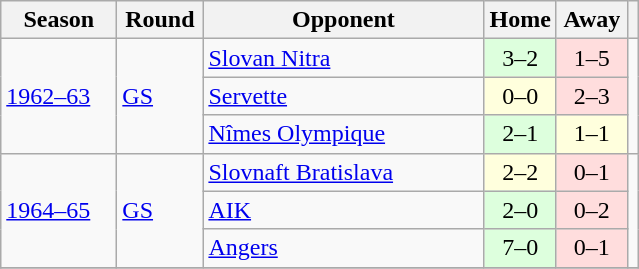<table class="wikitable">
<tr>
<th width="70">Season</th>
<th width="50">Round</th>
<th width="180">Opponent</th>
<th width="40">Home</th>
<th width="40">Away</th>
<th></th>
</tr>
<tr>
<td rowspan='3'><a href='#'>1962–63</a></td>
<td rowspan='3'><a href='#'>GS</a></td>
<td> <a href='#'>Slovan Nitra</a></td>
<td style="text-align:center; background:#dfd;">3–2</td>
<td style="text-align:center; background:#fdd;">1–5</td>
<td rowspan=3 align="center"></td>
</tr>
<tr>
<td> <a href='#'>Servette</a></td>
<td style="text-align:center; background:#ffd;">0–0</td>
<td style="text-align:center; background:#fdd;">2–3</td>
</tr>
<tr>
<td> <a href='#'>Nîmes Olympique</a></td>
<td style="text-align:center; background:#dfd;">2–1</td>
<td style="text-align:center; background:#ffd;">1–1</td>
</tr>
<tr>
<td rowspan='3'><a href='#'>1964–65</a></td>
<td rowspan='3'><a href='#'>GS</a></td>
<td> <a href='#'>Slovnaft Bratislava</a></td>
<td style="text-align:center; background:#ffd;">2–2</td>
<td style="text-align:center; background:#fdd;">0–1</td>
<td rowspan=3 align="center"></td>
</tr>
<tr>
<td> <a href='#'>AIK</a></td>
<td style="text-align:center; background:#dfd;">2–0</td>
<td style="text-align:center; background:#fdd;">0–2</td>
</tr>
<tr>
<td> <a href='#'>Angers</a></td>
<td style="text-align:center; background:#dfd;">7–0</td>
<td style="text-align:center; background:#fdd;">0–1</td>
</tr>
<tr>
</tr>
</table>
